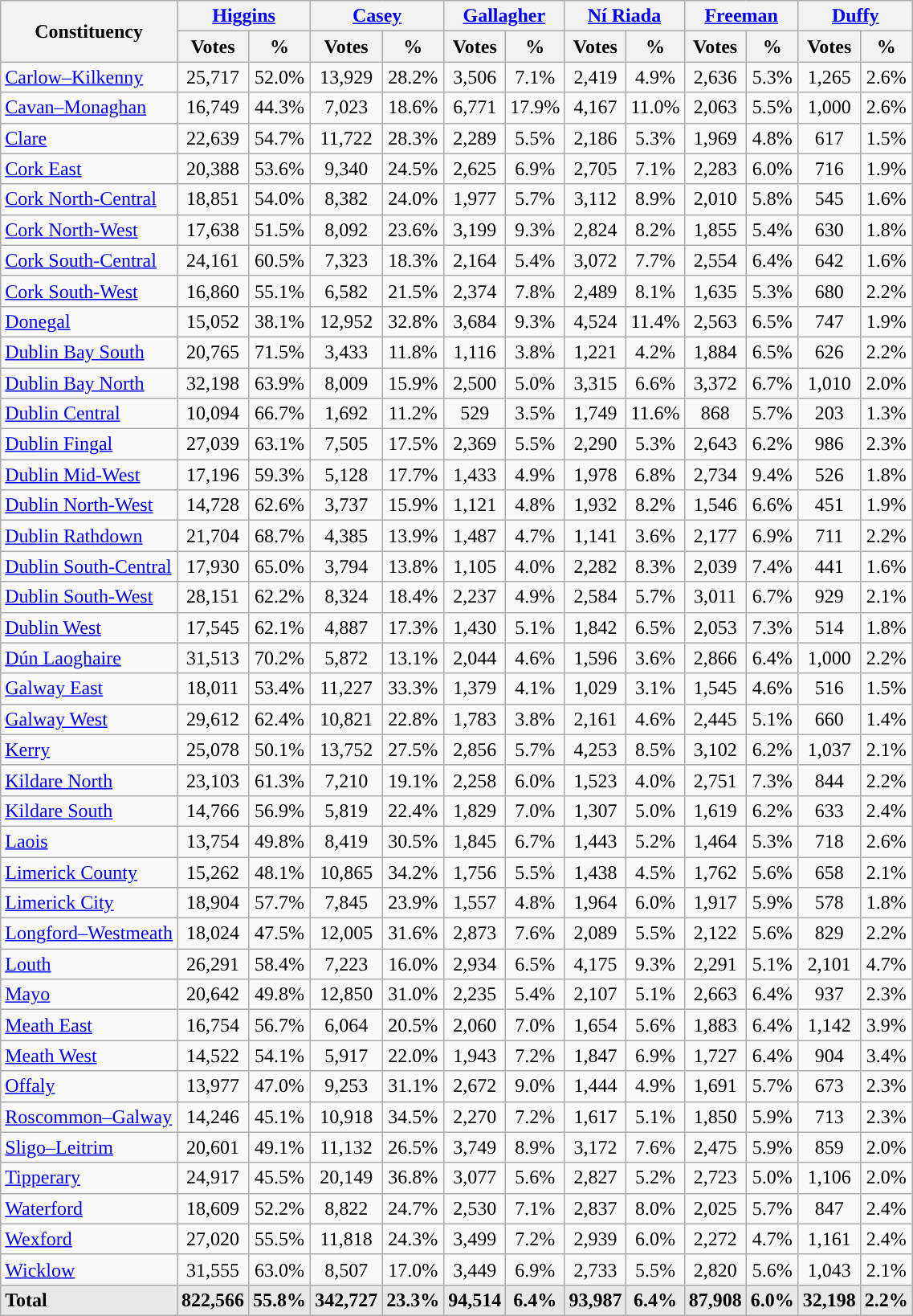<table class="wikitable sortable collapsible" style="text-align:center;">
<tr>
<th rowspan=2>Constituency</th>
<th colspan=2><a href='#'>Higgins</a></th>
<th colspan=2><a href='#'>Casey</a></th>
<th colspan=2><a href='#'>Gallagher</a></th>
<th colspan=2><a href='#'>Ní Riada</a></th>
<th colspan=2><a href='#'>Freeman</a></th>
<th colspan=2><a href='#'>Duffy</a></th>
</tr>
<tr>
<th data-sort-type=number>Votes</th>
<th data-sort-type=number>%</th>
<th data-sort-type=number>Votes</th>
<th data-sort-type=number>%</th>
<th data-sort-type="number">Votes</th>
<th data-sort-type="number">%</th>
<th data-sort-type=number>Votes</th>
<th data-sort-type=number>%</th>
<th data-sort-type=number>Votes</th>
<th data-sort-type=number>%</th>
<th data-sort-type=number>Votes</th>
<th data-sort-type=number>%</th>
</tr>
<tr>
<td style="text-align:left;"><a href='#'>Carlow–Kilkenny</a></td>
<td>25,717</td>
<td>52.0%</td>
<td>13,929</td>
<td>28.2%</td>
<td>3,506</td>
<td>7.1%</td>
<td>2,419</td>
<td>4.9%</td>
<td>2,636</td>
<td>5.3%</td>
<td>1,265</td>
<td>2.6%</td>
</tr>
<tr>
<td style="text-align:left;"><a href='#'>Cavan–Monaghan</a></td>
<td>16,749</td>
<td>44.3%</td>
<td>7,023</td>
<td>18.6%</td>
<td>6,771</td>
<td>17.9%</td>
<td>4,167</td>
<td>11.0%</td>
<td>2,063</td>
<td>5.5%</td>
<td>1,000</td>
<td>2.6%</td>
</tr>
<tr>
<td style="text-align:left;"><a href='#'>Clare</a></td>
<td>22,639</td>
<td>54.7%</td>
<td>11,722</td>
<td>28.3%</td>
<td>2,289</td>
<td>5.5%</td>
<td>2,186</td>
<td>5.3%</td>
<td>1,969</td>
<td>4.8%</td>
<td>617</td>
<td>1.5%</td>
</tr>
<tr>
<td style="text-align:left;"><a href='#'>Cork East</a></td>
<td>20,388</td>
<td>53.6%</td>
<td>9,340</td>
<td>24.5%</td>
<td>2,625</td>
<td>6.9%</td>
<td>2,705</td>
<td>7.1%</td>
<td>2,283</td>
<td>6.0%</td>
<td>716</td>
<td>1.9%</td>
</tr>
<tr>
<td style="text-align:left;"><a href='#'>Cork North-Central</a></td>
<td>18,851</td>
<td>54.0%</td>
<td>8,382</td>
<td>24.0%</td>
<td>1,977</td>
<td>5.7%</td>
<td>3,112</td>
<td>8.9%</td>
<td>2,010</td>
<td>5.8%</td>
<td>545</td>
<td>1.6%</td>
</tr>
<tr>
<td style="text-align:left;"><a href='#'>Cork North-West</a></td>
<td>17,638</td>
<td>51.5%</td>
<td>8,092</td>
<td>23.6%</td>
<td>3,199</td>
<td>9.3%</td>
<td>2,824</td>
<td>8.2%</td>
<td>1,855</td>
<td>5.4%</td>
<td>630</td>
<td>1.8%</td>
</tr>
<tr>
<td style="text-align:left;"><a href='#'>Cork South-Central</a></td>
<td>24,161</td>
<td>60.5%</td>
<td>7,323</td>
<td>18.3%</td>
<td>2,164</td>
<td>5.4%</td>
<td>3,072</td>
<td>7.7%</td>
<td>2,554</td>
<td>6.4%</td>
<td>642</td>
<td>1.6%</td>
</tr>
<tr>
<td style="text-align:left;"><a href='#'>Cork South-West</a></td>
<td>16,860</td>
<td>55.1%</td>
<td>6,582</td>
<td>21.5%</td>
<td>2,374</td>
<td>7.8%</td>
<td>2,489</td>
<td>8.1%</td>
<td>1,635</td>
<td>5.3%</td>
<td>680</td>
<td>2.2%</td>
</tr>
<tr>
<td style="text-align:left;"><a href='#'>Donegal</a></td>
<td>15,052</td>
<td>38.1%</td>
<td>12,952</td>
<td>32.8%</td>
<td>3,684</td>
<td>9.3%</td>
<td>4,524</td>
<td>11.4%</td>
<td>2,563</td>
<td>6.5%</td>
<td>747</td>
<td>1.9%</td>
</tr>
<tr>
<td style="text-align:left;"><a href='#'>Dublin Bay South</a></td>
<td>20,765</td>
<td>71.5%</td>
<td>3,433</td>
<td>11.8%</td>
<td>1,116</td>
<td>3.8%</td>
<td>1,221</td>
<td>4.2%</td>
<td>1,884</td>
<td>6.5%</td>
<td>626</td>
<td>2.2%</td>
</tr>
<tr>
<td style="text-align:left;"><a href='#'>Dublin Bay North</a></td>
<td>32,198</td>
<td>63.9%</td>
<td>8,009</td>
<td>15.9%</td>
<td>2,500</td>
<td>5.0%</td>
<td>3,315</td>
<td>6.6%</td>
<td>3,372</td>
<td>6.7%</td>
<td>1,010</td>
<td>2.0%</td>
</tr>
<tr>
<td style="text-align:left;"><a href='#'>Dublin Central</a></td>
<td>10,094</td>
<td>66.7%</td>
<td>1,692</td>
<td>11.2%</td>
<td>529</td>
<td>3.5%</td>
<td>1,749</td>
<td>11.6%</td>
<td>868</td>
<td>5.7%</td>
<td>203</td>
<td>1.3%</td>
</tr>
<tr>
<td style="text-align:left;"><a href='#'>Dublin Fingal</a></td>
<td>27,039</td>
<td>63.1%</td>
<td>7,505</td>
<td>17.5%</td>
<td>2,369</td>
<td>5.5%</td>
<td>2,290</td>
<td>5.3%</td>
<td>2,643</td>
<td>6.2%</td>
<td>986</td>
<td>2.3%</td>
</tr>
<tr>
<td style="text-align:left;"><a href='#'>Dublin Mid-West</a></td>
<td>17,196</td>
<td>59.3%</td>
<td>5,128</td>
<td>17.7%</td>
<td>1,433</td>
<td>4.9%</td>
<td>1,978</td>
<td>6.8%</td>
<td>2,734</td>
<td>9.4%</td>
<td>526</td>
<td>1.8%</td>
</tr>
<tr>
<td style="text-align:left;"><a href='#'>Dublin North-West</a></td>
<td>14,728</td>
<td>62.6%</td>
<td>3,737</td>
<td>15.9%</td>
<td>1,121</td>
<td>4.8%</td>
<td>1,932</td>
<td>8.2%</td>
<td>1,546</td>
<td>6.6%</td>
<td>451</td>
<td>1.9%</td>
</tr>
<tr>
<td style="text-align:left;"><a href='#'>Dublin Rathdown</a></td>
<td>21,704</td>
<td>68.7%</td>
<td>4,385</td>
<td>13.9%</td>
<td>1,487</td>
<td>4.7%</td>
<td>1,141</td>
<td>3.6%</td>
<td>2,177</td>
<td>6.9%</td>
<td>711</td>
<td>2.2%</td>
</tr>
<tr>
<td style="text-align:left;"><a href='#'>Dublin South-Central</a></td>
<td>17,930</td>
<td>65.0%</td>
<td>3,794</td>
<td>13.8%</td>
<td>1,105</td>
<td>4.0%</td>
<td>2,282</td>
<td>8.3%</td>
<td>2,039</td>
<td>7.4%</td>
<td>441</td>
<td>1.6%</td>
</tr>
<tr>
<td style="text-align:left;"><a href='#'>Dublin South-West</a></td>
<td>28,151</td>
<td>62.2%</td>
<td>8,324</td>
<td>18.4%</td>
<td>2,237</td>
<td>4.9%</td>
<td>2,584</td>
<td>5.7%</td>
<td>3,011</td>
<td>6.7%</td>
<td>929</td>
<td>2.1%</td>
</tr>
<tr>
<td style="text-align:left;"><a href='#'>Dublin West</a></td>
<td>17,545</td>
<td>62.1%</td>
<td>4,887</td>
<td>17.3%</td>
<td>1,430</td>
<td>5.1%</td>
<td>1,842</td>
<td>6.5%</td>
<td>2,053</td>
<td>7.3%</td>
<td>514</td>
<td>1.8%</td>
</tr>
<tr>
<td style="text-align:left;"><a href='#'>Dún Laoghaire</a></td>
<td>31,513</td>
<td>70.2%</td>
<td>5,872</td>
<td>13.1%</td>
<td>2,044</td>
<td>4.6%</td>
<td>1,596</td>
<td>3.6%</td>
<td>2,866</td>
<td>6.4%</td>
<td>1,000</td>
<td>2.2%</td>
</tr>
<tr>
<td style="text-align:left;"><a href='#'>Galway East</a></td>
<td>18,011</td>
<td>53.4%</td>
<td>11,227</td>
<td>33.3%</td>
<td>1,379</td>
<td>4.1%</td>
<td>1,029</td>
<td>3.1%</td>
<td>1,545</td>
<td>4.6%</td>
<td>516</td>
<td>1.5%</td>
</tr>
<tr>
<td style="text-align:left;"><a href='#'>Galway West</a></td>
<td>29,612</td>
<td>62.4%</td>
<td>10,821</td>
<td>22.8%</td>
<td>1,783</td>
<td>3.8%</td>
<td>2,161</td>
<td>4.6%</td>
<td>2,445</td>
<td>5.1%</td>
<td>660</td>
<td>1.4%</td>
</tr>
<tr>
<td style="text-align:left;"><a href='#'>Kerry</a></td>
<td>25,078</td>
<td>50.1%</td>
<td>13,752</td>
<td>27.5%</td>
<td>2,856</td>
<td>5.7%</td>
<td>4,253</td>
<td>8.5%</td>
<td>3,102</td>
<td>6.2%</td>
<td>1,037</td>
<td>2.1%</td>
</tr>
<tr>
<td style="text-align:left;"><a href='#'>Kildare North</a></td>
<td>23,103</td>
<td>61.3%</td>
<td>7,210</td>
<td>19.1%</td>
<td>2,258</td>
<td>6.0%</td>
<td>1,523</td>
<td>4.0%</td>
<td>2,751</td>
<td>7.3%</td>
<td>844</td>
<td>2.2%</td>
</tr>
<tr>
<td style="text-align:left;"><a href='#'>Kildare South</a></td>
<td>14,766</td>
<td>56.9%</td>
<td>5,819</td>
<td>22.4%</td>
<td>1,829</td>
<td>7.0%</td>
<td>1,307</td>
<td>5.0%</td>
<td>1,619</td>
<td>6.2%</td>
<td>633</td>
<td>2.4%</td>
</tr>
<tr>
<td style="text-align:left;"><a href='#'>Laois</a></td>
<td>13,754</td>
<td>49.8%</td>
<td>8,419</td>
<td>30.5%</td>
<td>1,845</td>
<td>6.7%</td>
<td>1,443</td>
<td>5.2%</td>
<td>1,464</td>
<td>5.3%</td>
<td>718</td>
<td>2.6%</td>
</tr>
<tr>
<td style="text-align:left;"><a href='#'>Limerick County</a></td>
<td>15,262</td>
<td>48.1%</td>
<td>10,865</td>
<td>34.2%</td>
<td>1,756</td>
<td>5.5%</td>
<td>1,438</td>
<td>4.5%</td>
<td>1,762</td>
<td>5.6%</td>
<td>658</td>
<td>2.1%</td>
</tr>
<tr>
<td style="text-align:left;"><a href='#'>Limerick City</a></td>
<td>18,904</td>
<td>57.7%</td>
<td>7,845</td>
<td>23.9%</td>
<td>1,557</td>
<td>4.8%</td>
<td>1,964</td>
<td>6.0%</td>
<td>1,917</td>
<td>5.9%</td>
<td>578</td>
<td>1.8%</td>
</tr>
<tr>
<td style="text-align:left;"><a href='#'>Longford–Westmeath</a></td>
<td>18,024</td>
<td>47.5%</td>
<td>12,005</td>
<td>31.6%</td>
<td>2,873</td>
<td>7.6%</td>
<td>2,089</td>
<td>5.5%</td>
<td>2,122</td>
<td>5.6%</td>
<td>829</td>
<td>2.2%</td>
</tr>
<tr>
<td style="text-align:left;"><a href='#'>Louth</a></td>
<td>26,291</td>
<td>58.4%</td>
<td>7,223</td>
<td>16.0%</td>
<td>2,934</td>
<td>6.5%</td>
<td>4,175</td>
<td>9.3%</td>
<td>2,291</td>
<td>5.1%</td>
<td>2,101</td>
<td>4.7%</td>
</tr>
<tr>
<td style="text-align:left;"><a href='#'>Mayo</a></td>
<td>20,642</td>
<td>49.8%</td>
<td>12,850</td>
<td>31.0%</td>
<td>2,235</td>
<td>5.4%</td>
<td>2,107</td>
<td>5.1%</td>
<td>2,663</td>
<td>6.4%</td>
<td>937</td>
<td>2.3%</td>
</tr>
<tr>
<td style="text-align:left;"><a href='#'>Meath East</a></td>
<td>16,754</td>
<td>56.7%</td>
<td>6,064</td>
<td>20.5%</td>
<td>2,060</td>
<td>7.0%</td>
<td>1,654</td>
<td>5.6%</td>
<td>1,883</td>
<td>6.4%</td>
<td>1,142</td>
<td>3.9%</td>
</tr>
<tr>
<td style="text-align:left;"><a href='#'>Meath West</a></td>
<td>14,522</td>
<td>54.1%</td>
<td>5,917</td>
<td>22.0%</td>
<td>1,943</td>
<td>7.2%</td>
<td>1,847</td>
<td>6.9%</td>
<td>1,727</td>
<td>6.4%</td>
<td>904</td>
<td>3.4%</td>
</tr>
<tr>
<td style="text-align:left;"><a href='#'>Offaly</a></td>
<td>13,977</td>
<td>47.0%</td>
<td>9,253</td>
<td>31.1%</td>
<td>2,672</td>
<td>9.0%</td>
<td>1,444</td>
<td>4.9%</td>
<td>1,691</td>
<td>5.7%</td>
<td>673</td>
<td>2.3%</td>
</tr>
<tr>
<td style="text-align:left;"><a href='#'>Roscommon–Galway</a></td>
<td>14,246</td>
<td>45.1%</td>
<td>10,918</td>
<td>34.5%</td>
<td>2,270</td>
<td>7.2%</td>
<td>1,617</td>
<td>5.1%</td>
<td>1,850</td>
<td>5.9%</td>
<td>713</td>
<td>2.3%</td>
</tr>
<tr>
<td style="text-align:left;"><a href='#'>Sligo–Leitrim</a></td>
<td>20,601</td>
<td>49.1%</td>
<td>11,132</td>
<td>26.5%</td>
<td>3,749</td>
<td>8.9%</td>
<td>3,172</td>
<td>7.6%</td>
<td>2,475</td>
<td>5.9%</td>
<td>859</td>
<td>2.0%</td>
</tr>
<tr>
<td style="text-align:left;"><a href='#'>Tipperary</a></td>
<td>24,917</td>
<td>45.5%</td>
<td>20,149</td>
<td>36.8%</td>
<td>3,077</td>
<td>5.6%</td>
<td>2,827</td>
<td>5.2%</td>
<td>2,723</td>
<td>5.0%</td>
<td>1,106</td>
<td>2.0%</td>
</tr>
<tr>
<td style="text-align:left;"><a href='#'>Waterford</a></td>
<td>18,609</td>
<td>52.2%</td>
<td>8,822</td>
<td>24.7%</td>
<td>2,530</td>
<td>7.1%</td>
<td>2,837</td>
<td>8.0%</td>
<td>2,025</td>
<td>5.7%</td>
<td>847</td>
<td>2.4%</td>
</tr>
<tr>
<td style="text-align:left;"><a href='#'>Wexford</a></td>
<td>27,020</td>
<td>55.5%</td>
<td>11,818</td>
<td>24.3%</td>
<td>3,499</td>
<td>7.2%</td>
<td>2,939</td>
<td>6.0%</td>
<td>2,272</td>
<td>4.7%</td>
<td>1,161</td>
<td>2.4%</td>
</tr>
<tr>
<td style="text-align:left;"><a href='#'>Wicklow</a></td>
<td>31,555</td>
<td>63.0%</td>
<td>8,507</td>
<td>17.0%</td>
<td>3,449</td>
<td>6.9%</td>
<td>2,733</td>
<td>5.5%</td>
<td>2,820</td>
<td>5.6%</td>
<td>1,043</td>
<td>2.1%</td>
</tr>
<tr class="sortbottom" style="font-weight:bold; background:rgb(232,232,232);">
<td style="text-align:left;">Total</td>
<td>822,566</td>
<td>55.8%</td>
<td>342,727</td>
<td>23.3%</td>
<td>94,514</td>
<td>6.4%</td>
<td>93,987</td>
<td>6.4%</td>
<td>87,908</td>
<td>6.0%</td>
<td>32,198</td>
<td>2.2%</td>
</tr>
</table>
